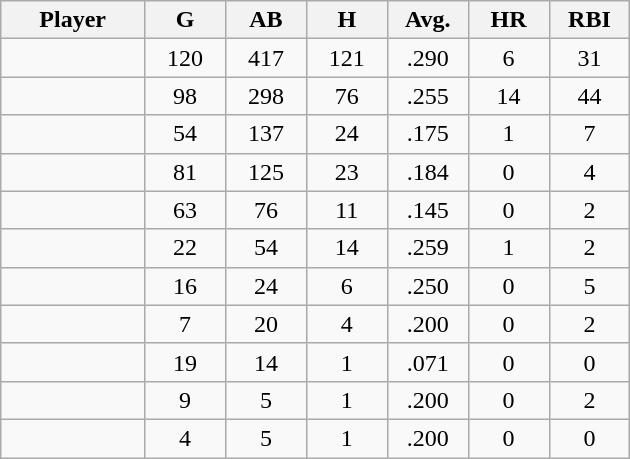<table class="wikitable sortable">
<tr>
<th bgcolor="#DDDDFF" width="16%">Player</th>
<th bgcolor="#DDDDFF" width="9%">G</th>
<th bgcolor="#DDDDFF" width="9%">AB</th>
<th bgcolor="#DDDDFF" width="9%">H</th>
<th bgcolor="#DDDDFF" width="9%">Avg.</th>
<th bgcolor="#DDDDFF" width="9%">HR</th>
<th bgcolor="#DDDDFF" width="9%">RBI</th>
</tr>
<tr align="center">
<td></td>
<td>120</td>
<td>417</td>
<td>121</td>
<td>.290</td>
<td>6</td>
<td>31</td>
</tr>
<tr align="center">
<td></td>
<td>98</td>
<td>298</td>
<td>76</td>
<td>.255</td>
<td>14</td>
<td>44</td>
</tr>
<tr align="center">
<td></td>
<td>54</td>
<td>137</td>
<td>24</td>
<td>.175</td>
<td>1</td>
<td>7</td>
</tr>
<tr align="center">
<td></td>
<td>81</td>
<td>125</td>
<td>23</td>
<td>.184</td>
<td>0</td>
<td>4</td>
</tr>
<tr align="center">
<td></td>
<td>63</td>
<td>76</td>
<td>11</td>
<td>.145</td>
<td>0</td>
<td>2</td>
</tr>
<tr align="center">
<td></td>
<td>22</td>
<td>54</td>
<td>14</td>
<td>.259</td>
<td>1</td>
<td>2</td>
</tr>
<tr align="center">
<td></td>
<td>16</td>
<td>24</td>
<td>6</td>
<td>.250</td>
<td>0</td>
<td>5</td>
</tr>
<tr align="center">
<td></td>
<td>7</td>
<td>20</td>
<td>4</td>
<td>.200</td>
<td>0</td>
<td>2</td>
</tr>
<tr align="center">
<td></td>
<td>19</td>
<td>14</td>
<td>1</td>
<td>.071</td>
<td>0</td>
<td>0</td>
</tr>
<tr align="center">
<td></td>
<td>9</td>
<td>5</td>
<td>1</td>
<td>.200</td>
<td>0</td>
<td>2</td>
</tr>
<tr align="center">
<td></td>
<td>4</td>
<td>5</td>
<td>1</td>
<td>.200</td>
<td>0</td>
<td>0</td>
</tr>
</table>
